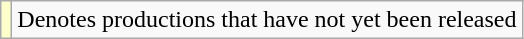<table class="wikitable">
<tr>
<td style="background:#FFFFCC;"></td>
<td>Denotes productions that have not yet been released</td>
</tr>
</table>
